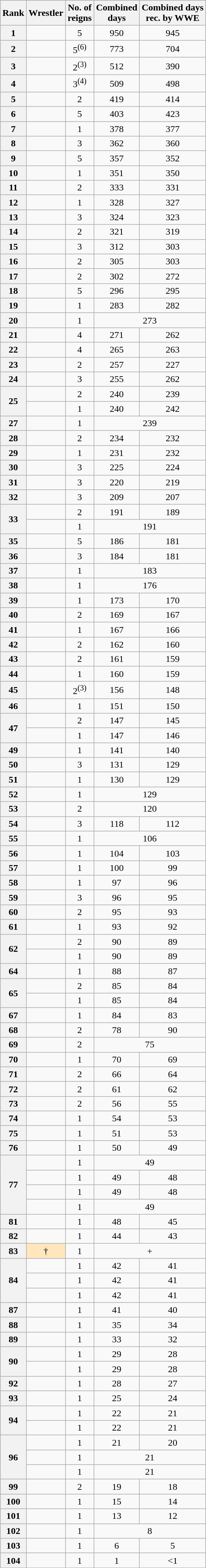<table class="wikitable sortable" style="text-align: center">
<tr>
<th>Rank</th>
<th>Wrestler</th>
<th>No. of<br>reigns</th>
<th>Combined<br>days</th>
<th>Combined days<br>rec. by WWE</th>
</tr>
<tr>
<th>1</th>
<td></td>
<td>5</td>
<td>950</td>
<td>945</td>
</tr>
<tr>
<th>2</th>
<td></td>
<td>5<sup>(6)</sup></td>
<td>773</td>
<td>704</td>
</tr>
<tr>
<th>3</th>
<td></td>
<td>2<sup>(3)</sup></td>
<td>512</td>
<td>390</td>
</tr>
<tr>
<th>4</th>
<td></td>
<td>3<sup>(4)</sup></td>
<td>509</td>
<td>498</td>
</tr>
<tr>
<th>5</th>
<td></td>
<td>2</td>
<td>419</td>
<td>414</td>
</tr>
<tr>
<th>6</th>
<td></td>
<td>5</td>
<td>403</td>
<td>423</td>
</tr>
<tr>
<th>7</th>
<td></td>
<td>1</td>
<td>378</td>
<td>377</td>
</tr>
<tr>
<th>8</th>
<td></td>
<td>3</td>
<td>362</td>
<td>360</td>
</tr>
<tr>
<th>9</th>
<td></td>
<td>5</td>
<td>357</td>
<td>352</td>
</tr>
<tr>
<th>10</th>
<td></td>
<td>1</td>
<td>351</td>
<td>350</td>
</tr>
<tr>
<th>11</th>
<td></td>
<td>2</td>
<td>333</td>
<td>331</td>
</tr>
<tr>
<th>12</th>
<td></td>
<td>1</td>
<td>328</td>
<td>327</td>
</tr>
<tr>
<th>13</th>
<td></td>
<td>3</td>
<td>324</td>
<td>323</td>
</tr>
<tr>
<th>14</th>
<td></td>
<td>2</td>
<td>321</td>
<td>319</td>
</tr>
<tr>
<th>15</th>
<td></td>
<td>3</td>
<td>312</td>
<td>303</td>
</tr>
<tr>
<th>16</th>
<td></td>
<td>2</td>
<td>305</td>
<td>303</td>
</tr>
<tr>
<th>17</th>
<td></td>
<td>2</td>
<td>302</td>
<td>272</td>
</tr>
<tr>
<th>18</th>
<td></td>
<td>5</td>
<td>296</td>
<td>295</td>
</tr>
<tr>
<th>19</th>
<td></td>
<td>1</td>
<td>283</td>
<td>282</td>
</tr>
<tr>
<th>20</th>
<td></td>
<td>1</td>
<td colspan="2">273</td>
</tr>
<tr>
<th>21</th>
<td></td>
<td>4</td>
<td>271</td>
<td>262</td>
</tr>
<tr>
<th>22</th>
<td></td>
<td>4</td>
<td>265</td>
<td>263</td>
</tr>
<tr>
<th>23</th>
<td></td>
<td>2</td>
<td>257</td>
<td>227</td>
</tr>
<tr>
<th>24</th>
<td></td>
<td>3</td>
<td>255</td>
<td>262</td>
</tr>
<tr>
<th rowspan=2>25</th>
<td></td>
<td>2</td>
<td>240</td>
<td>239</td>
</tr>
<tr>
<td></td>
<td>1</td>
<td>240</td>
<td>242</td>
</tr>
<tr>
<th>27</th>
<td></td>
<td>1</td>
<td colspan=2>239</td>
</tr>
<tr>
<th>28</th>
<td></td>
<td>2</td>
<td>234</td>
<td>232</td>
</tr>
<tr>
<th>29</th>
<td></td>
<td>1</td>
<td>231</td>
<td>232</td>
</tr>
<tr>
<th>30</th>
<td></td>
<td>3</td>
<td>225</td>
<td>224</td>
</tr>
<tr>
<th>31</th>
<td></td>
<td>3</td>
<td>220</td>
<td>219</td>
</tr>
<tr>
<th>32</th>
<td></td>
<td>3</td>
<td>209</td>
<td>207</td>
</tr>
<tr>
<th rowspan=2>33</th>
<td></td>
<td>2</td>
<td>191</td>
<td>189</td>
</tr>
<tr>
<td></td>
<td>1</td>
<td colspan=2>191</td>
</tr>
<tr>
<th>35</th>
<td></td>
<td>5</td>
<td>186</td>
<td>181</td>
</tr>
<tr>
<th>36</th>
<td></td>
<td>3</td>
<td>184</td>
<td>181</td>
</tr>
<tr>
<th>37</th>
<td></td>
<td>1</td>
<td colspan=2>183</td>
</tr>
<tr>
<th>38</th>
<td></td>
<td>1</td>
<td colspan=2>176</td>
</tr>
<tr>
<th>39</th>
<td></td>
<td>1</td>
<td>173</td>
<td>170</td>
</tr>
<tr>
<th>40</th>
<td></td>
<td>2</td>
<td>169</td>
<td>167</td>
</tr>
<tr>
<th>41</th>
<td></td>
<td>1</td>
<td>167</td>
<td>166</td>
</tr>
<tr>
<th>42</th>
<td></td>
<td>2</td>
<td>162</td>
<td>160</td>
</tr>
<tr>
<th>43</th>
<td></td>
<td>2</td>
<td>161</td>
<td>159</td>
</tr>
<tr>
<th>44</th>
<td></td>
<td>1</td>
<td>160</td>
<td>159</td>
</tr>
<tr>
<th>45</th>
<td></td>
<td>2<sup>(3)</sup></td>
<td>156</td>
<td>148</td>
</tr>
<tr>
<th>46</th>
<td></td>
<td>1</td>
<td>151</td>
<td>150</td>
</tr>
<tr>
<th rowspan=2>47</th>
<td></td>
<td>2</td>
<td>147</td>
<td>145</td>
</tr>
<tr>
<td></td>
<td>1</td>
<td>147</td>
<td>146</td>
</tr>
<tr>
<th>49</th>
<td></td>
<td>1</td>
<td>141</td>
<td>140</td>
</tr>
<tr>
<th>50</th>
<td></td>
<td>3</td>
<td>131</td>
<td>129</td>
</tr>
<tr>
<th>51</th>
<td></td>
<td>1</td>
<td>130</td>
<td>129</td>
</tr>
<tr>
<th>52</th>
<td></td>
<td>1</td>
<td colspan=2>129</td>
</tr>
<tr>
<th>53</th>
<td></td>
<td>2</td>
<td colspan=2>120</td>
</tr>
<tr>
<th>54</th>
<td></td>
<td>3</td>
<td>118</td>
<td>112</td>
</tr>
<tr>
<th>55</th>
<td></td>
<td>1</td>
<td colspan=2>106</td>
</tr>
<tr>
<th>56</th>
<td></td>
<td>1</td>
<td>104</td>
<td>103</td>
</tr>
<tr>
<th>57</th>
<td></td>
<td>1</td>
<td>100</td>
<td>99</td>
</tr>
<tr>
<th>58</th>
<td></td>
<td>1</td>
<td>97</td>
<td>96</td>
</tr>
<tr>
<th>59</th>
<td></td>
<td>3</td>
<td>96</td>
<td>95</td>
</tr>
<tr>
<th>60</th>
<td></td>
<td>2</td>
<td>95</td>
<td>93</td>
</tr>
<tr>
<th>61</th>
<td></td>
<td>1</td>
<td>93</td>
<td>92</td>
</tr>
<tr>
<th rowspan=2>62</th>
<td></td>
<td>2</td>
<td>90</td>
<td>89</td>
</tr>
<tr>
<td></td>
<td>1</td>
<td>90</td>
<td>89</td>
</tr>
<tr>
<th>64</th>
<td></td>
<td>1</td>
<td>88</td>
<td>87</td>
</tr>
<tr>
<th rowspan=2>65</th>
<td></td>
<td>2</td>
<td>85</td>
<td>84</td>
</tr>
<tr>
<td></td>
<td>1</td>
<td>85</td>
<td>84</td>
</tr>
<tr>
<th>67</th>
<td></td>
<td>1</td>
<td>84</td>
<td>83</td>
</tr>
<tr>
<th>68</th>
<td></td>
<td>2</td>
<td>78</td>
<td>90</td>
</tr>
<tr>
<th>69</th>
<td></td>
<td>2</td>
<td colspan=2>75</td>
</tr>
<tr>
<th>70</th>
<td></td>
<td>1</td>
<td>70</td>
<td>69</td>
</tr>
<tr>
<th>71</th>
<td></td>
<td>2</td>
<td>66</td>
<td>64</td>
</tr>
<tr>
<th>72</th>
<td></td>
<td>2</td>
<td>61</td>
<td>62</td>
</tr>
<tr>
<th>73</th>
<td></td>
<td>2</td>
<td>56</td>
<td>55</td>
</tr>
<tr>
<th>74</th>
<td></td>
<td>1</td>
<td>54</td>
<td>53</td>
</tr>
<tr>
<th>75</th>
<td></td>
<td>1</td>
<td>51</td>
<td>53</td>
</tr>
<tr>
<th>76</th>
<td></td>
<td>1</td>
<td>50</td>
<td>49</td>
</tr>
<tr>
<th rowspan=4>77</th>
<td></td>
<td>1</td>
<td colspan=2>49</td>
</tr>
<tr>
<td></td>
<td>1</td>
<td>49</td>
<td>48</td>
</tr>
<tr>
<td></td>
<td>1</td>
<td>49</td>
<td>48</td>
</tr>
<tr>
<td></td>
<td>1</td>
<td colspan=2>49</td>
</tr>
<tr>
<th>81</th>
<td></td>
<td>1</td>
<td>48</td>
<td>45</td>
</tr>
<tr>
<th>82</th>
<td></td>
<td>1</td>
<td>44</td>
<td>43</td>
</tr>
<tr>
<th>83</th>
<td style="background:#ffe6bd;"> †</td>
<td>1</td>
<td colspan="2">+</td>
</tr>
<tr>
<th rowspan=3>84</th>
<td></td>
<td>1</td>
<td>42</td>
<td>41</td>
</tr>
<tr>
<td></td>
<td>1</td>
<td>42</td>
<td>41</td>
</tr>
<tr>
<td></td>
<td>1</td>
<td>42</td>
<td>41</td>
</tr>
<tr>
<th>87</th>
<td></td>
<td>1</td>
<td>41</td>
<td>40</td>
</tr>
<tr>
<th>88</th>
<td></td>
<td>1</td>
<td>35</td>
<td>34</td>
</tr>
<tr>
<th>89</th>
<td></td>
<td>1</td>
<td>33</td>
<td>32</td>
</tr>
<tr>
<th rowspan=2>90</th>
<td></td>
<td>1</td>
<td>29</td>
<td>28</td>
</tr>
<tr>
<td></td>
<td>1</td>
<td>29</td>
<td>28</td>
</tr>
<tr>
<th>92</th>
<td></td>
<td>1</td>
<td>28</td>
<td>27</td>
</tr>
<tr>
<th>93</th>
<td></td>
<td>1</td>
<td>25</td>
<td>24</td>
</tr>
<tr>
<th rowspan=2>94</th>
<td></td>
<td>1</td>
<td>22</td>
<td>21</td>
</tr>
<tr>
<td></td>
<td>1</td>
<td>22</td>
<td>21</td>
</tr>
<tr>
<th rowspan=3>96</th>
<td></td>
<td>1</td>
<td>21</td>
<td>20</td>
</tr>
<tr>
<td></td>
<td>1</td>
<td colspan=2>21</td>
</tr>
<tr>
<td></td>
<td>1</td>
<td colspan=2>21</td>
</tr>
<tr>
<th>99</th>
<td></td>
<td>2</td>
<td>19</td>
<td>18</td>
</tr>
<tr>
<th>100</th>
<td></td>
<td>1</td>
<td>15</td>
<td>14</td>
</tr>
<tr>
<th>101</th>
<td></td>
<td>1</td>
<td>13</td>
<td>12</td>
</tr>
<tr>
<th>102</th>
<td></td>
<td>1</td>
<td colspan=2>8</td>
</tr>
<tr>
<th>103</th>
<td></td>
<td>1</td>
<td>6</td>
<td>5</td>
</tr>
<tr>
<th>104</th>
<td></td>
<td>1</td>
<td>1</td>
<td><1</td>
</tr>
</table>
